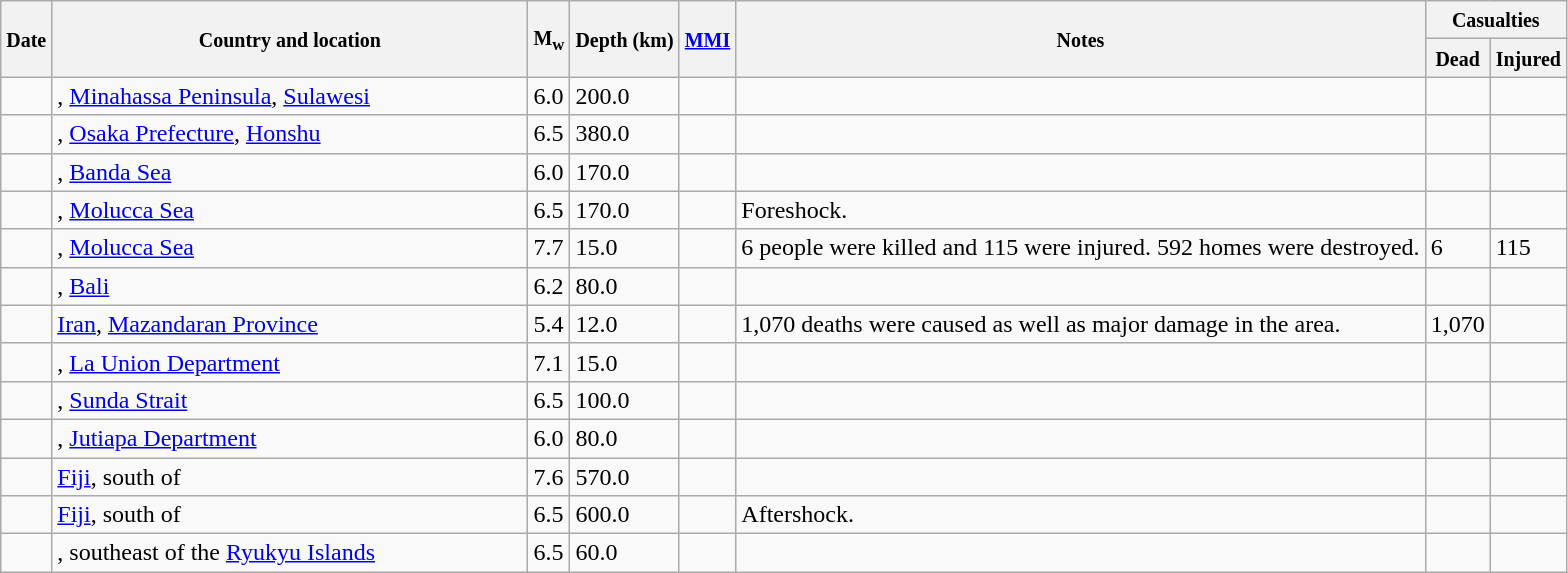<table class="wikitable sortable sort-under" style="border:1px black; margin-left:1em;">
<tr>
<th rowspan="2"><small>Date</small></th>
<th rowspan="2" style="width: 310px"><small>Country and location</small></th>
<th rowspan="2"><small>M<sub>w</sub></small></th>
<th rowspan="2"><small>Depth (km)</small></th>
<th rowspan="2"><small><a href='#'>MMI</a></small></th>
<th rowspan="2" class="unsortable"><small>Notes</small></th>
<th colspan="2"><small>Casualties</small></th>
</tr>
<tr>
<th><small>Dead</small></th>
<th><small>Injured</small></th>
</tr>
<tr>
<td></td>
<td>, <a href='#'>Minahassa Peninsula</a>, <a href='#'>Sulawesi</a></td>
<td>6.0</td>
<td>200.0</td>
<td></td>
<td></td>
<td></td>
<td></td>
</tr>
<tr>
<td></td>
<td>, <a href='#'>Osaka Prefecture</a>, <a href='#'>Honshu</a></td>
<td>6.5</td>
<td>380.0</td>
<td></td>
<td></td>
<td></td>
<td></td>
</tr>
<tr>
<td></td>
<td>, <a href='#'>Banda Sea</a></td>
<td>6.0</td>
<td>170.0</td>
<td></td>
<td></td>
<td></td>
<td></td>
</tr>
<tr>
<td></td>
<td>, <a href='#'>Molucca Sea</a></td>
<td>6.5</td>
<td>170.0</td>
<td></td>
<td>Foreshock.</td>
<td></td>
<td></td>
</tr>
<tr>
<td></td>
<td>, <a href='#'>Molucca Sea</a></td>
<td>7.7</td>
<td>15.0</td>
<td></td>
<td>6 people were killed and 115 were injured. 592 homes were destroyed.</td>
<td>6</td>
<td>115</td>
</tr>
<tr>
<td></td>
<td>, <a href='#'>Bali</a></td>
<td>6.2</td>
<td>80.0</td>
<td></td>
<td></td>
<td></td>
<td></td>
</tr>
<tr>
<td></td>
<td> <a href='#'>Iran</a>, <a href='#'>Mazandaran Province</a></td>
<td>5.4</td>
<td>12.0</td>
<td></td>
<td>1,070 deaths were caused as well as major damage in the area.</td>
<td>1,070</td>
<td></td>
</tr>
<tr>
<td></td>
<td>, <a href='#'>La Union Department</a></td>
<td>7.1</td>
<td>15.0</td>
<td></td>
<td></td>
<td></td>
<td></td>
</tr>
<tr>
<td></td>
<td>, <a href='#'>Sunda Strait</a></td>
<td>6.5</td>
<td>100.0</td>
<td></td>
<td></td>
<td></td>
<td></td>
</tr>
<tr>
<td></td>
<td>, <a href='#'>Jutiapa Department</a></td>
<td>6.0</td>
<td>80.0</td>
<td></td>
<td></td>
<td></td>
<td></td>
</tr>
<tr>
<td></td>
<td> <a href='#'>Fiji</a>, south of</td>
<td>7.6</td>
<td>570.0</td>
<td></td>
<td></td>
<td></td>
<td></td>
</tr>
<tr>
<td></td>
<td> <a href='#'>Fiji</a>, south of</td>
<td>6.5</td>
<td>600.0</td>
<td></td>
<td>Aftershock.</td>
<td></td>
<td></td>
</tr>
<tr>
<td></td>
<td>, southeast of the <a href='#'>Ryukyu Islands</a></td>
<td>6.5</td>
<td>60.0</td>
<td></td>
<td></td>
<td></td>
<td></td>
</tr>
</table>
